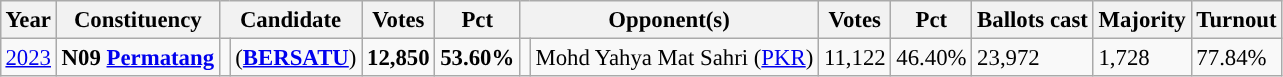<table class="wikitable" style="margin:0.5em ; font-size:95%">
<tr>
<th>Year</th>
<th>Constituency</th>
<th colspan="2">Candidate</th>
<th>Votes</th>
<th>Pct</th>
<th colspan="2">Opponent(s)</th>
<th>Votes</th>
<th>Pct</th>
<th>Ballots cast</th>
<th>Majority</th>
<th>Turnout</th>
</tr>
<tr>
<td><a href='#'>2023</a></td>
<td><strong>N09 <a href='#'>Permatang</a></strong></td>
<td></td>
<td> (<a href='#'><strong>BERSATU</strong></a>)</td>
<td align=right><strong>12,850</strong></td>
<td><strong>53.60%</strong></td>
<td></td>
<td>Mohd Yahya Mat Sahri (<a href='#'>PKR</a>)</td>
<td align=right>11,122</td>
<td>46.40%</td>
<td>23,972</td>
<td>1,728</td>
<td>77.84%</td>
</tr>
</table>
